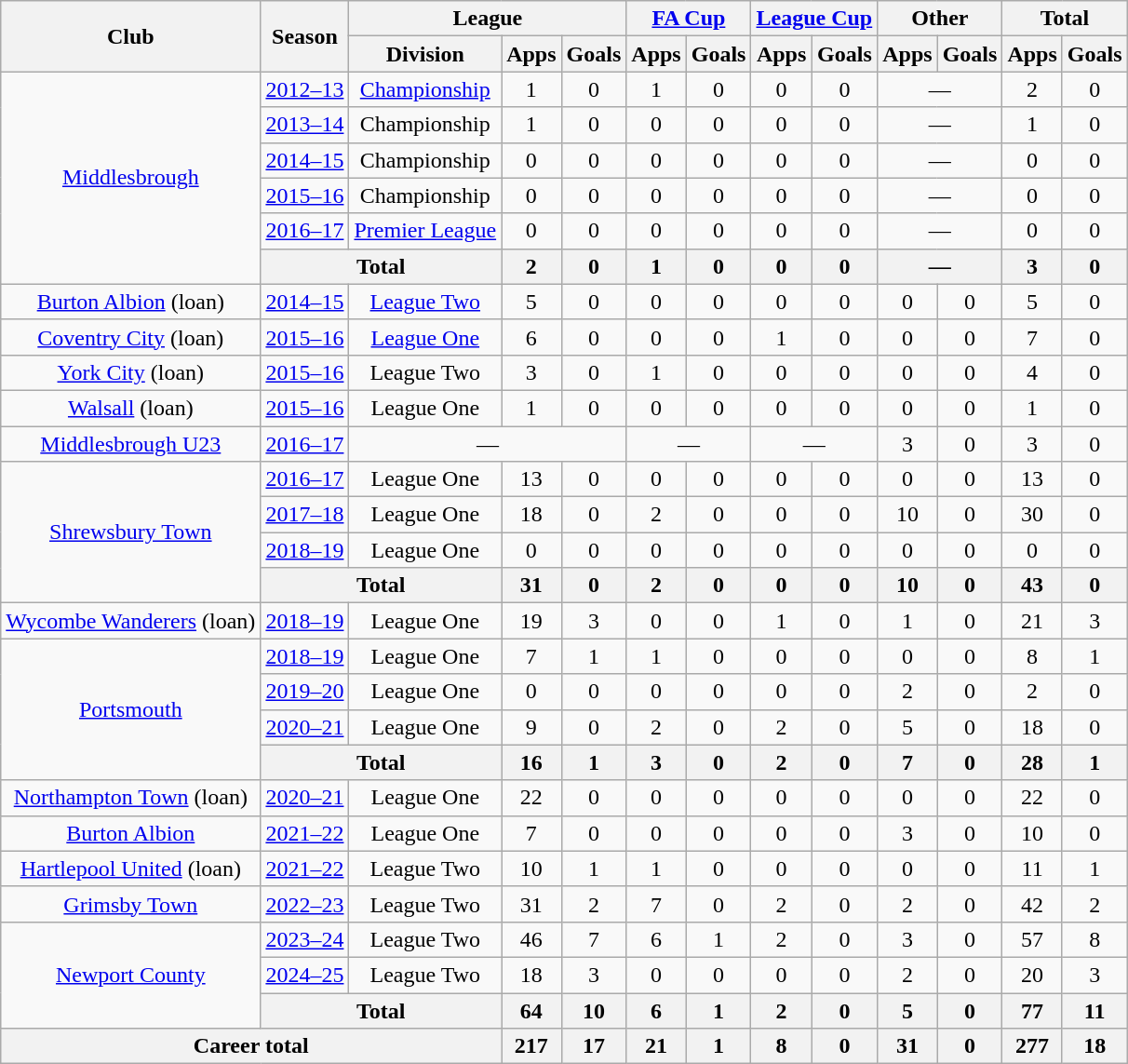<table class=wikitable style=text-align:center>
<tr>
<th rowspan=2>Club</th>
<th rowspan=2>Season</th>
<th colspan=3>League</th>
<th colspan=2><a href='#'>FA Cup</a></th>
<th colspan=2><a href='#'>League Cup</a></th>
<th colspan=2>Other</th>
<th colspan=2>Total</th>
</tr>
<tr>
<th>Division</th>
<th>Apps</th>
<th>Goals</th>
<th>Apps</th>
<th>Goals</th>
<th>Apps</th>
<th>Goals</th>
<th>Apps</th>
<th>Goals</th>
<th>Apps</th>
<th>Goals</th>
</tr>
<tr>
<td rowspan=6><a href='#'>Middlesbrough</a></td>
<td><a href='#'>2012–13</a></td>
<td><a href='#'>Championship</a></td>
<td>1</td>
<td>0</td>
<td>1</td>
<td>0</td>
<td>0</td>
<td>0</td>
<td colspan=2>—</td>
<td>2</td>
<td>0</td>
</tr>
<tr>
<td><a href='#'>2013–14</a></td>
<td>Championship</td>
<td>1</td>
<td>0</td>
<td>0</td>
<td>0</td>
<td>0</td>
<td>0</td>
<td colspan=2>—</td>
<td>1</td>
<td>0</td>
</tr>
<tr>
<td><a href='#'>2014–15</a></td>
<td>Championship</td>
<td>0</td>
<td>0</td>
<td>0</td>
<td>0</td>
<td>0</td>
<td>0</td>
<td colspan=2>—</td>
<td>0</td>
<td>0</td>
</tr>
<tr>
<td><a href='#'>2015–16</a></td>
<td>Championship</td>
<td>0</td>
<td>0</td>
<td>0</td>
<td>0</td>
<td>0</td>
<td>0</td>
<td colspan=2>—</td>
<td>0</td>
<td>0</td>
</tr>
<tr>
<td><a href='#'>2016–17</a></td>
<td><a href='#'>Premier League</a></td>
<td>0</td>
<td>0</td>
<td>0</td>
<td>0</td>
<td>0</td>
<td>0</td>
<td colspan=2>—</td>
<td>0</td>
<td>0</td>
</tr>
<tr>
<th colspan=2>Total</th>
<th>2</th>
<th>0</th>
<th>1</th>
<th>0</th>
<th>0</th>
<th>0</th>
<th colspan=2>—</th>
<th>3</th>
<th>0</th>
</tr>
<tr>
<td><a href='#'>Burton Albion</a> (loan)</td>
<td><a href='#'>2014–15</a></td>
<td><a href='#'>League Two</a></td>
<td>5</td>
<td>0</td>
<td>0</td>
<td>0</td>
<td>0</td>
<td>0</td>
<td>0</td>
<td>0</td>
<td>5</td>
<td>0</td>
</tr>
<tr>
<td><a href='#'>Coventry City</a> (loan)</td>
<td><a href='#'>2015–16</a></td>
<td><a href='#'>League One</a></td>
<td>6</td>
<td>0</td>
<td>0</td>
<td>0</td>
<td>1</td>
<td>0</td>
<td>0</td>
<td>0</td>
<td>7</td>
<td>0</td>
</tr>
<tr>
<td><a href='#'>York City</a> (loan)</td>
<td><a href='#'>2015–16</a></td>
<td>League Two</td>
<td>3</td>
<td>0</td>
<td>1</td>
<td>0</td>
<td>0</td>
<td>0</td>
<td>0</td>
<td>0</td>
<td>4</td>
<td>0</td>
</tr>
<tr>
<td><a href='#'>Walsall</a> (loan)</td>
<td><a href='#'>2015–16</a></td>
<td>League One</td>
<td>1</td>
<td>0</td>
<td>0</td>
<td>0</td>
<td>0</td>
<td>0</td>
<td>0</td>
<td>0</td>
<td>1</td>
<td>0</td>
</tr>
<tr>
<td><a href='#'>Middlesbrough U23</a></td>
<td><a href='#'>2016–17</a></td>
<td colspan=3>—</td>
<td colspan=2>—</td>
<td colspan=2>—</td>
<td>3</td>
<td>0</td>
<td>3</td>
<td>0</td>
</tr>
<tr>
<td rowspan=4><a href='#'>Shrewsbury Town</a></td>
<td><a href='#'>2016–17</a></td>
<td>League One</td>
<td>13</td>
<td>0</td>
<td>0</td>
<td>0</td>
<td>0</td>
<td>0</td>
<td>0</td>
<td>0</td>
<td>13</td>
<td>0</td>
</tr>
<tr>
<td><a href='#'>2017–18</a></td>
<td>League One</td>
<td>18</td>
<td>0</td>
<td>2</td>
<td>0</td>
<td>0</td>
<td>0</td>
<td>10</td>
<td>0</td>
<td>30</td>
<td>0</td>
</tr>
<tr>
<td><a href='#'>2018–19</a></td>
<td>League One</td>
<td>0</td>
<td>0</td>
<td>0</td>
<td>0</td>
<td>0</td>
<td>0</td>
<td>0</td>
<td>0</td>
<td>0</td>
<td>0</td>
</tr>
<tr>
<th colspan=2>Total</th>
<th>31</th>
<th>0</th>
<th>2</th>
<th>0</th>
<th>0</th>
<th>0</th>
<th>10</th>
<th>0</th>
<th>43</th>
<th>0</th>
</tr>
<tr>
<td><a href='#'>Wycombe Wanderers</a> (loan)</td>
<td><a href='#'>2018–19</a></td>
<td>League One</td>
<td>19</td>
<td>3</td>
<td>0</td>
<td>0</td>
<td>1</td>
<td>0</td>
<td>1</td>
<td>0</td>
<td>21</td>
<td>3</td>
</tr>
<tr>
<td rowspan=4><a href='#'>Portsmouth</a></td>
<td><a href='#'>2018–19</a></td>
<td>League One</td>
<td>7</td>
<td>1</td>
<td>1</td>
<td>0</td>
<td>0</td>
<td>0</td>
<td>0</td>
<td>0</td>
<td>8</td>
<td>1</td>
</tr>
<tr>
<td><a href='#'>2019–20</a></td>
<td>League One</td>
<td>0</td>
<td>0</td>
<td>0</td>
<td>0</td>
<td>0</td>
<td>0</td>
<td>2</td>
<td>0</td>
<td>2</td>
<td>0</td>
</tr>
<tr>
<td><a href='#'>2020–21</a></td>
<td>League One</td>
<td>9</td>
<td>0</td>
<td>2</td>
<td>0</td>
<td>2</td>
<td>0</td>
<td>5</td>
<td>0</td>
<td>18</td>
<td>0</td>
</tr>
<tr>
<th colspan=2>Total</th>
<th>16</th>
<th>1</th>
<th>3</th>
<th>0</th>
<th>2</th>
<th>0</th>
<th>7</th>
<th>0</th>
<th>28</th>
<th>1</th>
</tr>
<tr>
<td><a href='#'>Northampton Town</a> (loan)</td>
<td><a href='#'>2020–21</a></td>
<td>League One</td>
<td>22</td>
<td>0</td>
<td>0</td>
<td>0</td>
<td>0</td>
<td>0</td>
<td>0</td>
<td>0</td>
<td>22</td>
<td>0</td>
</tr>
<tr>
<td><a href='#'>Burton Albion</a></td>
<td><a href='#'>2021–22</a></td>
<td>League One</td>
<td>7</td>
<td>0</td>
<td>0</td>
<td>0</td>
<td>0</td>
<td>0</td>
<td>3</td>
<td>0</td>
<td>10</td>
<td>0</td>
</tr>
<tr>
<td><a href='#'>Hartlepool United</a> (loan)</td>
<td><a href='#'>2021–22</a></td>
<td>League Two</td>
<td>10</td>
<td>1</td>
<td>1</td>
<td>0</td>
<td>0</td>
<td>0</td>
<td>0</td>
<td>0</td>
<td>11</td>
<td>1</td>
</tr>
<tr>
<td><a href='#'>Grimsby Town</a></td>
<td><a href='#'>2022–23</a></td>
<td>League Two</td>
<td>31</td>
<td>2</td>
<td>7</td>
<td>0</td>
<td>2</td>
<td>0</td>
<td>2</td>
<td>0</td>
<td>42</td>
<td>2</td>
</tr>
<tr>
<td rowspan=3><a href='#'>Newport County</a></td>
<td><a href='#'>2023–24</a></td>
<td>League Two</td>
<td>46</td>
<td>7</td>
<td>6</td>
<td>1</td>
<td>2</td>
<td>0</td>
<td>3</td>
<td>0</td>
<td>57</td>
<td>8</td>
</tr>
<tr>
<td><a href='#'>2024–25</a></td>
<td>League Two</td>
<td>18</td>
<td>3</td>
<td>0</td>
<td>0</td>
<td>0</td>
<td>0</td>
<td>2</td>
<td>0</td>
<td>20</td>
<td>3</td>
</tr>
<tr>
<th colspan=2>Total</th>
<th>64</th>
<th>10</th>
<th>6</th>
<th>1</th>
<th>2</th>
<th>0</th>
<th>5</th>
<th>0</th>
<th>77</th>
<th>11</th>
</tr>
<tr>
<th colspan=3>Career total</th>
<th>217</th>
<th>17</th>
<th>21</th>
<th>1</th>
<th>8</th>
<th>0</th>
<th>31</th>
<th>0</th>
<th>277</th>
<th>18</th>
</tr>
</table>
